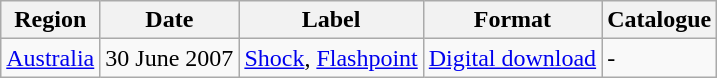<table class="wikitable">
<tr>
<th>Region</th>
<th>Date</th>
<th>Label</th>
<th>Format</th>
<th>Catalogue</th>
</tr>
<tr>
<td><a href='#'>Australia</a></td>
<td>30 June 2007</td>
<td><a href='#'>Shock</a>, <a href='#'>Flashpoint</a></td>
<td><a href='#'>Digital download</a></td>
<td>-</td>
</tr>
</table>
